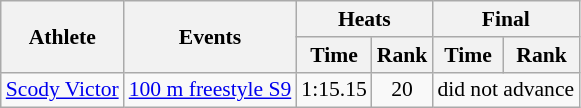<table class=wikitable style="font-size:90%">
<tr>
<th rowspan=2>Athlete</th>
<th rowspan=2>Events</th>
<th colspan="2">Heats</th>
<th colspan="2">Final</th>
</tr>
<tr>
<th scope="col">Time</th>
<th scope="col">Rank</th>
<th scope="col">Time</th>
<th scope="col">Rank</th>
</tr>
<tr align=center>
<td align=left><a href='#'>Scody Victor</a></td>
<td align=left><a href='#'>100 m freestyle S9</a></td>
<td>1:15.15</td>
<td>20</td>
<td colspan=2>did not advance</td>
</tr>
</table>
